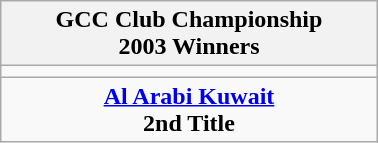<table class="wikitable" style="text-align: center; margin: 0 auto; width: 20%">
<tr>
<th>GCC Club Championship <br>2003 Winners</th>
</tr>
<tr>
<td></td>
</tr>
<tr>
<td><strong><a href='#'>Al Arabi Kuwait</a></strong><br><strong>2nd Title</strong></td>
</tr>
</table>
